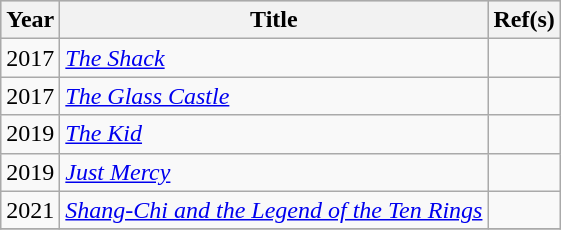<table class="wikitable">
<tr style="background:#ccc; text-align:center;">
<th>Year</th>
<th>Title</th>
<th>Ref(s)</th>
</tr>
<tr>
<td>2017</td>
<td><em><a href='#'>The Shack</a></em></td>
<td></td>
</tr>
<tr>
<td>2017</td>
<td><em><a href='#'>The Glass Castle</a></em></td>
<td></td>
</tr>
<tr>
<td>2019</td>
<td><em><a href='#'>The Kid</a></em></td>
<td></td>
</tr>
<tr>
<td>2019</td>
<td><em><a href='#'>Just Mercy</a></em></td>
<td></td>
</tr>
<tr>
<td>2021</td>
<td><em><a href='#'>Shang-Chi and the Legend of the Ten Rings</a></em></td>
<td></td>
</tr>
<tr>
</tr>
</table>
